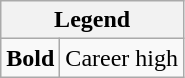<table class="wikitable mw-collapsible mw-collapsed">
<tr>
<th colspan="2">Legend</th>
</tr>
<tr>
<td><strong>Bold</strong></td>
<td>Career high</td>
</tr>
</table>
